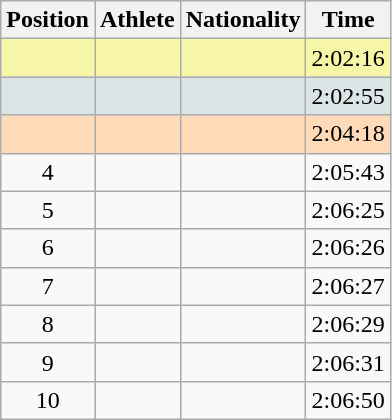<table class="wikitable sortable">
<tr>
<th scope="col">Position</th>
<th scope="col">Athlete</th>
<th scope="col">Nationality</th>
<th scope="col">Time</th>
</tr>
<tr bgcolor="#F7F6A8">
<td align=center></td>
<td></td>
<td></td>
<td>2:02:16</td>
</tr>
<tr bgcolor="#DCE5E5">
<td align=center></td>
<td></td>
<td></td>
<td>2:02:55</td>
</tr>
<tr bgcolor="#FFDAB9">
<td align=center></td>
<td></td>
<td></td>
<td>2:04:18</td>
</tr>
<tr>
<td style="text-align:center">4</td>
<td></td>
<td></td>
<td>2:05:43</td>
</tr>
<tr>
<td style="text-align:center">5</td>
<td></td>
<td></td>
<td>2:06:25</td>
</tr>
<tr>
<td style="text-align:center">6</td>
<td></td>
<td></td>
<td>2:06:26</td>
</tr>
<tr>
<td style="text-align:center">7</td>
<td></td>
<td></td>
<td>2:06:27</td>
</tr>
<tr>
<td style="text-align:center">8</td>
<td></td>
<td></td>
<td>2:06:29</td>
</tr>
<tr>
<td style="text-align:center">9</td>
<td></td>
<td></td>
<td>2:06:31</td>
</tr>
<tr>
<td style="text-align:center">10</td>
<td></td>
<td></td>
<td>2:06:50</td>
</tr>
</table>
